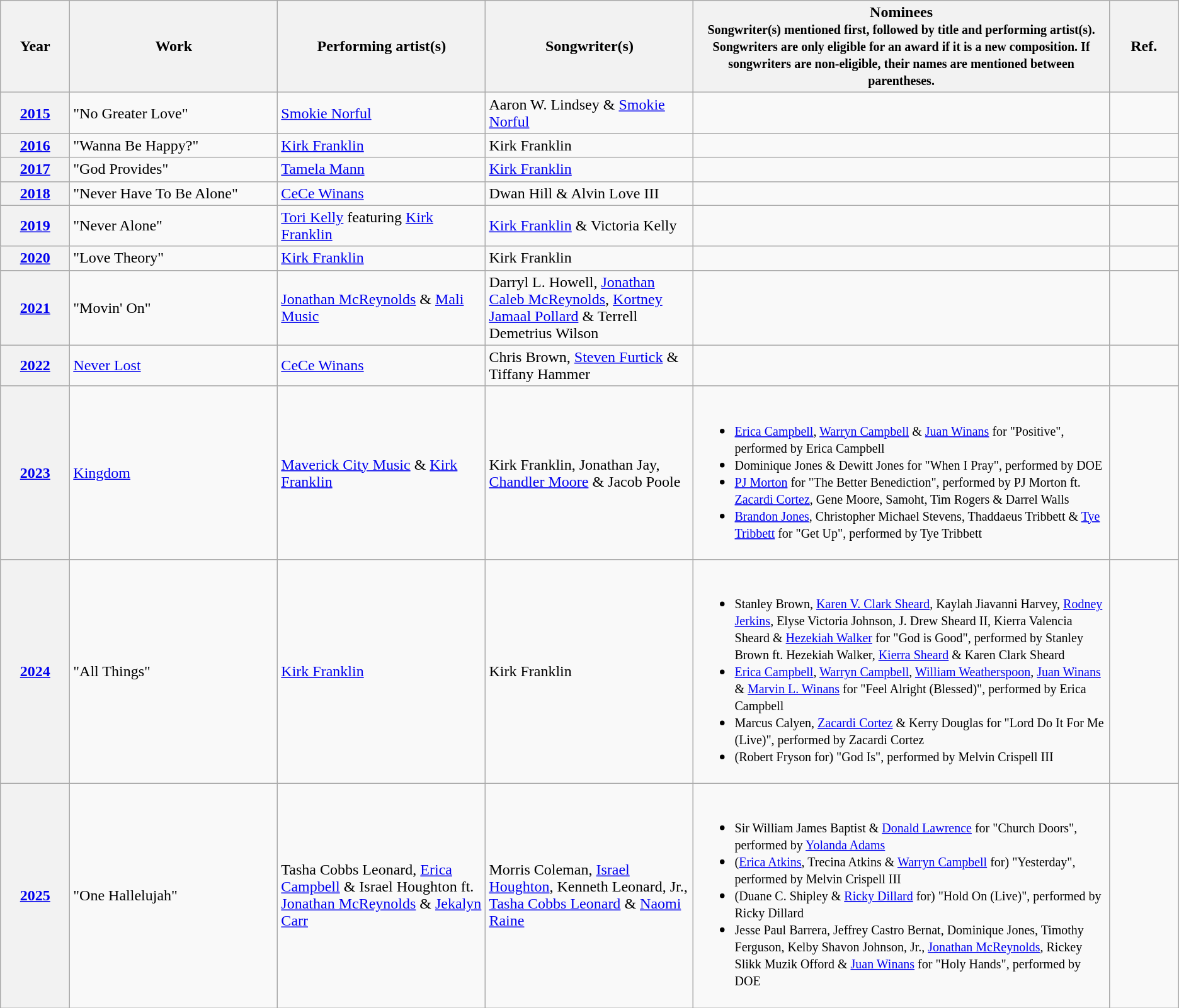<table class="wikitable">
<tr>
<th width="5%">Year</th>
<th width="15%">Work</th>
<th width="15%">Performing artist(s)</th>
<th width="15%">Songwriter(s)</th>
<th width="30%" class=unsortable>Nominees<br><small>Songwriter(s) mentioned first, followed by title and performing artist(s). Songwriters are only eligible for an award if it is a new composition. If songwriters are non-eligible, their names are mentioned between parentheses.</small></th>
<th width="5%" class=unsortable>Ref.</th>
</tr>
<tr>
<th scope="row" style="text-align:center;"><a href='#'>2015</a></th>
<td>"No Greater Love"</td>
<td><a href='#'>Smokie Norful</a></td>
<td>Aaron W. Lindsey & <a href='#'>Smokie Norful</a></td>
<td></td>
<td style="text-align:center;"></td>
</tr>
<tr>
<th scope="row" style="text-align:center;"><a href='#'>2016</a></th>
<td>"Wanna Be Happy?"</td>
<td><a href='#'>Kirk Franklin</a></td>
<td>Kirk Franklin</td>
<td></td>
<td style="text-align:center;"></td>
</tr>
<tr>
<th scope="row" style="text-align:center;"><a href='#'>2017</a></th>
<td>"God Provides"</td>
<td><a href='#'>Tamela Mann</a></td>
<td><a href='#'>Kirk Franklin</a></td>
<td></td>
<td style="text-align:center;"></td>
</tr>
<tr>
<th scope="row" style="text-align:center;"><a href='#'>2018</a></th>
<td>"Never Have To Be Alone"</td>
<td><a href='#'>CeCe Winans</a></td>
<td>Dwan Hill & Alvin Love III</td>
<td></td>
<td style="text-align:center;"></td>
</tr>
<tr>
<th scope="row" style="text-align:center;"><a href='#'>2019</a></th>
<td>"Never Alone"</td>
<td><a href='#'>Tori Kelly</a> featuring <a href='#'>Kirk Franklin</a></td>
<td><a href='#'>Kirk Franklin</a> & Victoria Kelly</td>
<td></td>
<td style="text-align:center;"></td>
</tr>
<tr>
<th scope="row" style="text-align:center;"><a href='#'>2020</a></th>
<td>"Love Theory"</td>
<td><a href='#'>Kirk Franklin</a></td>
<td>Kirk Franklin</td>
<td></td>
<td style="text-align:center;"></td>
</tr>
<tr>
<th scope="row" style="text-align:center;"><a href='#'>2021</a></th>
<td>"Movin' On"</td>
<td><a href='#'>Jonathan McReynolds</a> & <a href='#'>Mali Music</a></td>
<td>Darryl L. Howell, <a href='#'>Jonathan Caleb McReynolds</a>, <a href='#'>Kortney Jamaal Pollard</a> & Terrell Demetrius Wilson</td>
<td></td>
<td style="text-align:center;"></td>
</tr>
<tr>
<th><a href='#'>2022</a></th>
<td><a href='#'>Never Lost</a></td>
<td><a href='#'>CeCe Winans</a></td>
<td>Chris Brown, <a href='#'>Steven Furtick</a> & Tiffany Hammer</td>
<td></td>
<td></td>
</tr>
<tr>
<th><a href='#'>2023</a></th>
<td><a href='#'>Kingdom</a></td>
<td><a href='#'>Maverick City Music</a> & <a href='#'>Kirk Franklin</a></td>
<td>Kirk Franklin, Jonathan Jay, <a href='#'>Chandler Moore</a> & Jacob Poole</td>
<td {{smalldiv><br><ul><li><small><a href='#'>Erica Campbell</a>, <a href='#'>Warryn Campbell</a> & <a href='#'>Juan Winans</a> for "Positive", performed by Erica Campbell</small></li><li><small>Dominique Jones & Dewitt Jones for "When I Pray", performed by DOE</small></li><li><small><a href='#'>PJ Morton</a> for "The Better Benediction", performed by PJ Morton ft. <a href='#'>Zacardi Cortez</a>, Gene Moore, Samoht, Tim Rogers & Darrel Walls</small></li><li><small><a href='#'>Brandon Jones</a>, Christopher Michael Stevens, Thaddaeus Tribbett & <a href='#'>Tye Tribbett</a> for "Get Up", performed by Tye Tribbett</small></li></ul></td>
<td></td>
</tr>
<tr>
<th><a href='#'>2024</a></th>
<td>"All Things"</td>
<td><a href='#'>Kirk Franklin</a></td>
<td>Kirk Franklin</td>
<td><br><ul><li><small>Stanley Brown, <a href='#'>Karen V. Clark Sheard</a>, Kaylah Jiavanni Harvey, <a href='#'>Rodney Jerkins</a>, Elyse Victoria Johnson, J. Drew Sheard II, Kierra Valencia Sheard & <a href='#'>Hezekiah Walker</a> for "God is Good", performed by Stanley Brown ft. Hezekiah Walker, <a href='#'>Kierra Sheard</a> & Karen Clark Sheard</small></li><li><small><a href='#'>Erica Campbell</a>, <a href='#'>Warryn Campbell</a>, <a href='#'>William Weatherspoon</a>, <a href='#'>Juan Winans</a> & <a href='#'>Marvin L. Winans</a> for "Feel Alright (Blessed)", performed by Erica Campbell</small></li><li><small>Marcus Calyen, <a href='#'>Zacardi Cortez</a> & Kerry Douglas for "Lord Do It For Me (Live)", performed by Zacardi Cortez</small></li><li><small>(Robert Fryson for) "God Is", performed by Melvin Crispell III</small></li></ul></td>
<td></td>
</tr>
<tr>
<th><a href='#'>2025</a></th>
<td>"One Hallelujah"</td>
<td>Tasha Cobbs Leonard, <a href='#'>Erica Campbell</a> & Israel Houghton ft. <a href='#'>Jonathan McReynolds</a> & <a href='#'>Jekalyn Carr</a></td>
<td>Morris Coleman, <a href='#'>Israel Houghton</a>, Kenneth Leonard, Jr., <a href='#'>Tasha Cobbs Leonard</a> & <a href='#'>Naomi Raine</a></td>
<td><br><ul><li><small>Sir William James Baptist & <a href='#'>Donald Lawrence</a> for "Church Doors", performed by <a href='#'>Yolanda Adams</a></small></li><li><small>(<a href='#'>Erica Atkins</a>, Trecina Atkins & <a href='#'>Warryn Campbell</a> for) "Yesterday", performed by Melvin Crispell III</small></li><li><small>(Duane C. Shipley & <a href='#'>Ricky Dillard</a> for) "Hold On (Live)", performed by Ricky Dillard</small></li><li><small>Jesse Paul Barrera, Jeffrey Castro Bernat, Dominique Jones, Timothy Ferguson, Kelby Shavon Johnson, Jr., <a href='#'>Jonathan McReynolds</a>, Rickey Slikk Muzik Offord & <a href='#'>Juan Winans</a> for "Holy Hands", performed by DOE</small></li></ul></td>
<td></td>
</tr>
</table>
